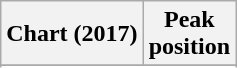<table class="wikitable plainrowheaders" style="text-align:center">
<tr>
<th scope="col">Chart (2017)</th>
<th scope="col">Peak<br> position</th>
</tr>
<tr>
</tr>
<tr>
</tr>
</table>
